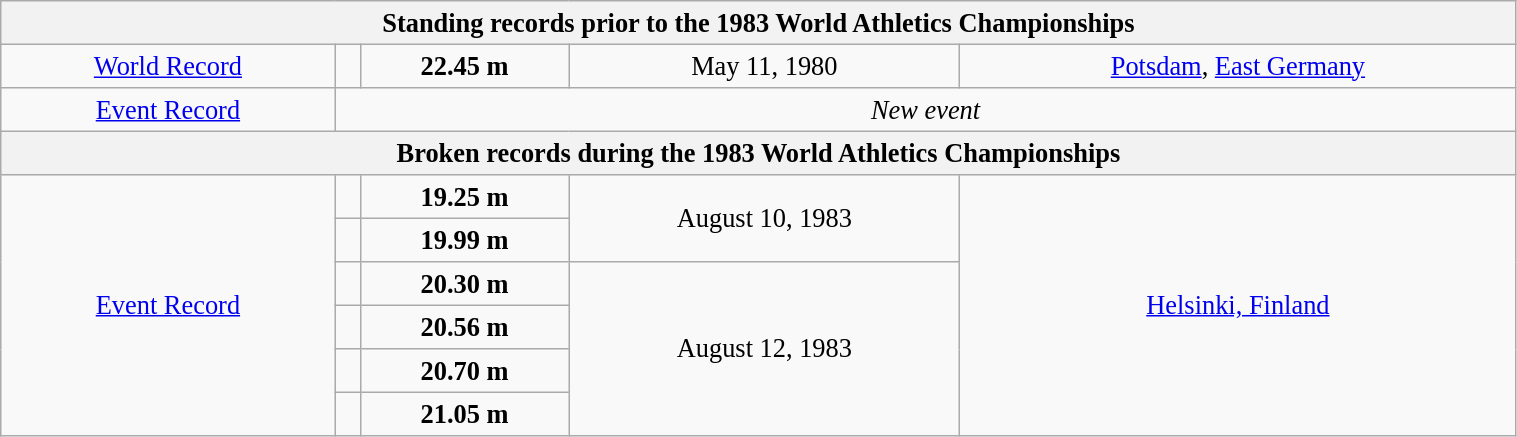<table class="wikitable" style=" text-align:center; font-size:110%;" width="80%">
<tr>
<th colspan="5">Standing records prior to the 1983 World Athletics Championships</th>
</tr>
<tr>
<td><a href='#'>World Record</a></td>
<td></td>
<td><strong>22.45 m </strong></td>
<td>May 11, 1980</td>
<td> <a href='#'>Potsdam</a>, <a href='#'>East Germany</a></td>
</tr>
<tr>
<td><a href='#'>Event Record</a></td>
<td colspan="4"><em>New event</em></td>
</tr>
<tr>
<th colspan="5">Broken records during the 1983 World Athletics Championships</th>
</tr>
<tr>
<td rowspan=6><a href='#'>Event Record</a></td>
<td></td>
<td><strong>19.25 m </strong></td>
<td rowspan=2>August 10, 1983</td>
<td rowspan=6> <a href='#'>Helsinki, Finland</a></td>
</tr>
<tr>
<td></td>
<td><strong>19.99 m </strong></td>
</tr>
<tr>
<td></td>
<td><strong>20.30 m </strong></td>
<td rowspan=4>August 12, 1983</td>
</tr>
<tr>
<td></td>
<td><strong>20.56 m </strong></td>
</tr>
<tr>
<td></td>
<td><strong>20.70 m </strong></td>
</tr>
<tr>
<td></td>
<td><strong>21.05 m </strong></td>
</tr>
</table>
